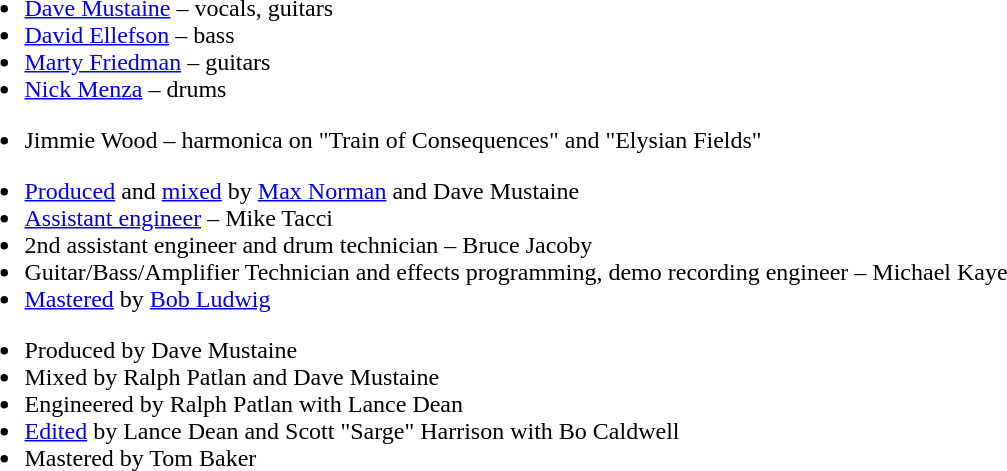<table>
<tr>
<td valign=top><br><ul><li><a href='#'>Dave Mustaine</a> – vocals, guitars</li><li><a href='#'>David Ellefson</a> – bass</li><li><a href='#'>Marty Friedman</a> – guitars</li><li><a href='#'>Nick Menza</a> – drums</li></ul><ul><li>Jimmie Wood – harmonica on "Train of Consequences" and "Elysian Fields"</li></ul><ul><li><a href='#'>Produced</a> and <a href='#'>mixed</a> by <a href='#'>Max Norman</a> and Dave Mustaine</li><li><a href='#'>Assistant engineer</a> – Mike Tacci</li><li>2nd assistant engineer and drum technician – Bruce Jacoby</li><li>Guitar/Bass/Amplifier Technician and effects programming, demo recording engineer – Michael Kaye</li><li><a href='#'>Mastered</a> by <a href='#'>Bob Ludwig</a></li></ul><ul><li>Produced by Dave Mustaine</li><li>Mixed by Ralph Patlan and Dave Mustaine</li><li>Engineered by Ralph Patlan with Lance Dean</li><li><a href='#'>Edited</a> by Lance Dean and Scott "Sarge" Harrison with Bo Caldwell</li><li>Mastered by Tom Baker</li></ul></td>
</tr>
</table>
